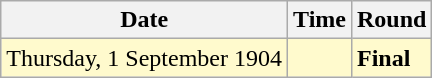<table class="wikitable">
<tr>
<th>Date</th>
<th>Time</th>
<th>Round</th>
</tr>
<tr style=background:lemonchiffon>
<td>Thursday, 1 September 1904</td>
<td></td>
<td><strong>Final</strong></td>
</tr>
</table>
